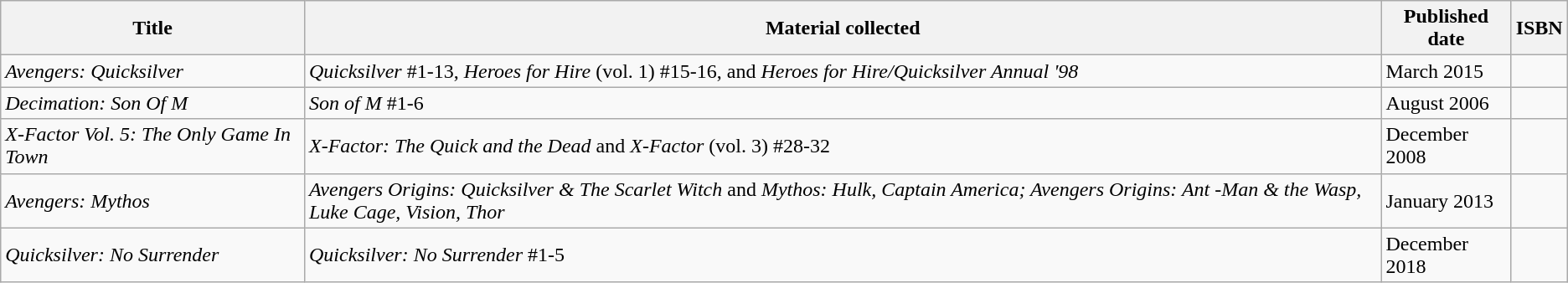<table class="wikitable">
<tr>
<th>Title</th>
<th>Material collected</th>
<th>Published date</th>
<th>ISBN</th>
</tr>
<tr>
<td><em>Avengers: Quicksilver</em></td>
<td><em>Quicksilver</em> #1-13, <em>Heroes for Hire</em> (vol. 1) #15-16, and <em>Heroes for Hire/Quicksilver Annual '98</em></td>
<td>March 2015</td>
<td></td>
</tr>
<tr>
<td><em>Decimation: Son Of M</em></td>
<td><em>Son of M</em> #1-6</td>
<td>August 2006</td>
<td></td>
</tr>
<tr>
<td><em>X-Factor Vol. 5: The Only Game In Town</em></td>
<td><em>X-Factor: The Quick and the Dead</em> and <em>X-Factor</em> (vol. 3) #28-32</td>
<td>December 2008</td>
<td></td>
</tr>
<tr>
<td><em>Avengers: Mythos</em></td>
<td><em>Avengers Origins: Quicksilver & The Scarlet Witch</em> and <em>Mythos: Hulk, Captain America; Avengers Origins: Ant -Man & the Wasp, Luke Cage, Vision, Thor</em></td>
<td>January 2013</td>
<td></td>
</tr>
<tr>
<td><em>Quicksilver: No Surrender</em></td>
<td><em>Quicksilver: No Surrender</em> #1-5</td>
<td>December 2018</td>
<td></td>
</tr>
</table>
